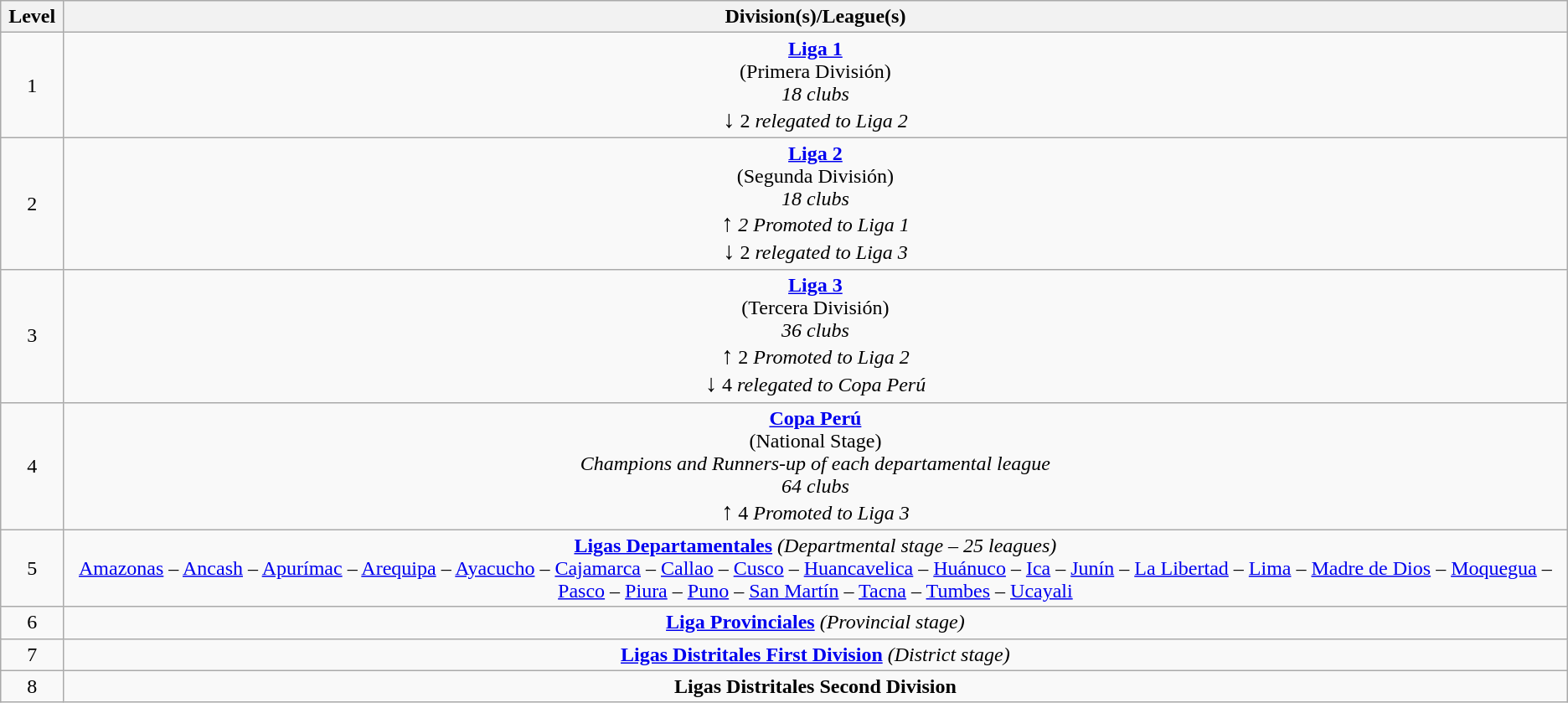<table class="wikitable" style="text-align: center;">
<tr>
<th colspan="1" width="4%">Level</th>
<th width="96%">Division(s)/League(s)</th>
</tr>
<tr>
<td colspan="1" width="4%">1</td>
<td width="96%"><strong><a href='#'>Liga 1</a></strong><br>(Primera División)<br><em>18 clubs</em><br><big>↓</big> 2 <em>relegated to Liga 2</em></td>
</tr>
<tr>
<td colspan="1" width="4%">2</td>
<td width="48%"><strong><a href='#'>Liga 2</a></strong><br>(Segunda División)<br><em>18 clubs</em><br><em><big>↑</big></em> <em>2 Promoted to Liga 1</em><br><strong><big>↓</big></strong> 2 <em>relegated to Liga 3</em></td>
</tr>
<tr>
<td colspan="1" width="4%">3</td>
<td width="48%"><strong><a href='#'>Liga 3</a></strong><br>(Tercera División)<br><em>36 clubs</em><br><em><big>↑</big></em> 2 <em>Promoted to Liga 2</em><br><strong><big>↓</big></strong> 4 <em>relegated to Copa Perú</em></td>
</tr>
<tr>
<td>4</td>
<td colspan="2"><strong><a href='#'>Copa Perú</a></strong><br>(National Stage)<br><em>Champions and Runners-up of each departamental league</em><br><em>64 clubs</em><br><strong><big>↑</big></strong> 4 <em>Promoted to Liga 3</em></td>
</tr>
<tr>
<td colspan="1" width="4%">5</td>
<td width="48%"><strong><a href='#'>Ligas Departamentales</a></strong>  <em>(Departmental stage – 25 leagues)</em><br><a href='#'>Amazonas</a> – <a href='#'>Ancash</a> – <a href='#'>Apurímac</a> – <a href='#'>Arequipa</a> – <a href='#'>Ayacucho</a> – <a href='#'>Cajamarca</a> – <a href='#'>Callao</a> – <a href='#'>Cusco</a> – <a href='#'>Huancavelica</a> – <a href='#'>Huánuco</a> – <a href='#'>Ica</a> – <a href='#'>Junín</a> – <a href='#'>La Libertad</a> – <a href='#'>Lima</a> – <a href='#'>Madre de Dios</a> – <a href='#'>Moquegua</a> – <a href='#'>Pasco</a> – <a href='#'>Piura</a> – <a href='#'>Puno</a> – <a href='#'>San Martín</a> – <a href='#'>Tacna</a> – <a href='#'>Tumbes</a> – <a href='#'>Ucayali</a></td>
</tr>
<tr>
<td colspan="1" width="4%">6</td>
<td width="96%"><strong><a href='#'>Liga Provinciales</a></strong> <em>(Provincial stage)</em></td>
</tr>
<tr>
<td colspan="1" width="4%">7</td>
<td width="96%"><strong><a href='#'>Ligas Distritales First Division</a></strong> <em>(District stage)</em></td>
</tr>
<tr>
<td colspan="1" width="4%">8</td>
<td width="96%"><strong>Ligas Distritales Second Division</strong></td>
</tr>
</table>
